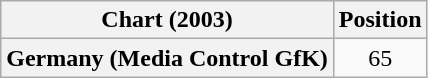<table class="wikitable plainrowheaders" style="text-align:center">
<tr>
<th>Chart (2003)</th>
<th>Position</th>
</tr>
<tr>
<th scope="row">Germany (Media Control GfK)</th>
<td>65</td>
</tr>
</table>
